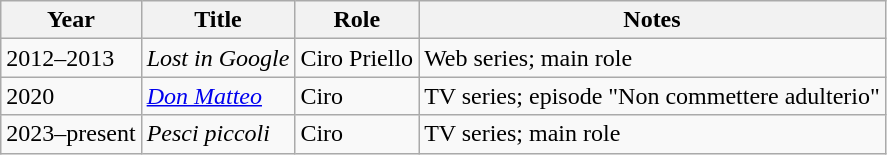<table class="wikitable sortable">
<tr>
<th>Year</th>
<th>Title</th>
<th>Role</th>
<th class="unsortable">Notes</th>
</tr>
<tr>
<td>2012–2013</td>
<td><em>Lost in Google</em></td>
<td>Ciro Priello</td>
<td>Web series; main role</td>
</tr>
<tr>
<td>2020</td>
<td><em><a href='#'>Don Matteo</a></em></td>
<td>Ciro</td>
<td>TV series; episode "Non commettere adulterio"</td>
</tr>
<tr>
<td>2023–present</td>
<td><em>Pesci piccoli</em></td>
<td>Ciro</td>
<td>TV series; main role</td>
</tr>
</table>
